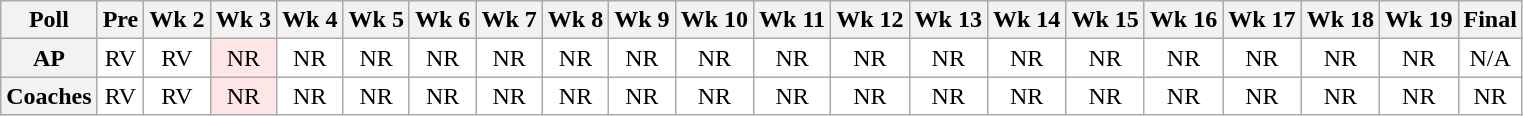<table class="wikitable" style="white-space:nowrap;text-align:center;">
<tr>
<th>Poll</th>
<th>Pre</th>
<th>Wk 2</th>
<th>Wk 3</th>
<th>Wk 4</th>
<th>Wk 5</th>
<th>Wk 6</th>
<th>Wk 7</th>
<th>Wk 8</th>
<th>Wk 9</th>
<th>Wk 10</th>
<th>Wk 11</th>
<th>Wk 12</th>
<th>Wk 13</th>
<th>Wk 14</th>
<th>Wk 15</th>
<th>Wk 16</th>
<th>Wk 17</th>
<th>Wk 18</th>
<th>Wk 19</th>
<th>Final</th>
</tr>
<tr>
<th>AP</th>
<td style="background:#FFF;">RV</td>
<td style="background:#FFF;">RV</td>
<td style="background:#FFE6E6;">NR</td>
<td style="background:#FFF;">NR</td>
<td style="background:#FFF;">NR</td>
<td style="background:#FFF;">NR</td>
<td style="background:#FFF;">NR</td>
<td style="background:#FFF;">NR</td>
<td style="background:#FFF;">NR</td>
<td style="background:#FFF;">NR</td>
<td style="background:#FFF;">NR</td>
<td style="background:#FFF;">NR</td>
<td style="background:#FFF;">NR</td>
<td style="background:#FFF;">NR</td>
<td style="background:#FFF;">NR</td>
<td style="background:#FFF;">NR</td>
<td style="background:#FFF;">NR</td>
<td style="background:#FFF;">NR</td>
<td style="background:#FFF;">NR</td>
<td style="background:#FFF;">N/A</td>
</tr>
<tr>
<th>Coaches</th>
<td style="background:#FFF;">RV</td>
<td style="background:#FFF;">RV</td>
<td style="background:#FFE6E6;">NR</td>
<td style="background:#FFF;">NR</td>
<td style="background:#FFF;">NR</td>
<td style="background:#FFF;">NR</td>
<td style="background:#FFF;">NR</td>
<td style="background:#FFF;">NR</td>
<td style="background:#FFF;">NR</td>
<td style="background:#FFF;">NR</td>
<td style="background:#FFF;">NR</td>
<td style="background:#FFF;">NR</td>
<td style="background:#FFF;">NR</td>
<td style="background:#FFF;">NR</td>
<td style="background:#FFF;">NR</td>
<td style="background:#FFF;">NR</td>
<td style="background:#FFF;">NR</td>
<td style="background:#FFF;">NR</td>
<td style="background:#FFF;">NR</td>
<td style="background:#FFF;">NR</td>
</tr>
</table>
